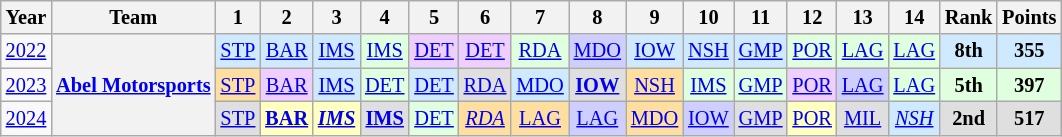<table class="wikitable" style="text-align:center; font-size:85%">
<tr>
<th>Year</th>
<th>Team</th>
<th>1</th>
<th>2</th>
<th>3</th>
<th>4</th>
<th>5</th>
<th>6</th>
<th>7</th>
<th>8</th>
<th>9</th>
<th>10</th>
<th>11</th>
<th>12</th>
<th>13</th>
<th>14</th>
<th>Rank</th>
<th>Points</th>
</tr>
<tr>
<td><a href='#'>2022</a></td>
<th rowspan=3 nowrap><a href='#'>Abel Motorsports</a></th>
<td style="background:#CFEAFF;"><a href='#'>STP</a><br></td>
<td style="background:#CFEAFF;"><a href='#'>BAR</a><br></td>
<td style="background:#CFEAFF;"><a href='#'>IMS</a><br></td>
<td style="background:#DFFFDF;"><a href='#'>IMS</a><br></td>
<td style="background:#EFCFFF;"><a href='#'>DET</a><br></td>
<td style="background:#EFCFFF;"><a href='#'>DET</a><br></td>
<td style="background:#DFFFDF;"><a href='#'>RDA</a><br></td>
<td style="background:#CFCFFF;"><a href='#'>MDO</a><br></td>
<td style="background:#CFEAFF;"><a href='#'>IOW</a><br></td>
<td style="background:#CFEAFF;"><a href='#'>NSH</a><br></td>
<td style="background:#CFEAFF;"><a href='#'>GMP</a><br></td>
<td style="background:#DFFFDF;"><a href='#'>POR</a><br></td>
<td style="background:#DFFFDF;"><a href='#'>LAG</a><br></td>
<td style="background:#DFFFDF;"><a href='#'>LAG</a><br></td>
<th style="background:#CFEAFF;">8th</th>
<th style="background:#CFEAFF;">355</th>
</tr>
<tr>
<td><a href='#'>2023</a></td>
<td style="background:#FFDF9F;"><a href='#'>STP</a><br></td>
<td style="background:#EFCFFF;"><a href='#'>BAR</a><br></td>
<td style="background:#cfeaff;"><a href='#'>IMS</a><br></td>
<td style="background:#dfffdf;"><a href='#'>DET</a><br></td>
<td style="background:#cfeaff;"><a href='#'>DET</a><br></td>
<td style="background:#dfdfdf;"><a href='#'>RDA</a><br></td>
<td style="background:#cfeaff;"><a href='#'>MDO</a><br></td>
<td style="background:#DFDFDF;"><strong><a href='#'>IOW</a></strong><br></td>
<td style="background:#FFDF9F;"><a href='#'>NSH</a><br></td>
<td style="background:#DFFFDF;"><a href='#'>IMS</a><br></td>
<td style="background:#DFFFDF;"><a href='#'>GMP</a><br></td>
<td style="background:#EFCFFF;"><a href='#'>POR</a><br></td>
<td style="background:#CFCFFF;"><a href='#'>LAG</a><br></td>
<td style="background:#DFFFDF;"><a href='#'>LAG</a><br></td>
<th style="background:#DFFFDF;">5th</th>
<th style="background:#DFFFDF;">397</th>
</tr>
<tr>
<td><a href='#'>2024</a></td>
<td style="background:#DFDFDF;"><a href='#'>STP</a><br></td>
<td style="background:#FFFFBF;"><strong><a href='#'>BAR</a></strong><br></td>
<td style="background:#FFFFBF;"><strong><em><a href='#'>IMS</a></em></strong><br></td>
<td style="background:#DFDFDF;"><strong><a href='#'>IMS</a></strong><br></td>
<td style="background:#DFFFDF;"><a href='#'>DET</a><br></td>
<td style="background:#FFDF9F;"><em><a href='#'>RDA</a></em><br></td>
<td style="background:#FFDF9F;"><a href='#'>LAG</a><br></td>
<td style="background:#CFCFFF;"><a href='#'>LAG</a><br></td>
<td style="background:#FFDF9F;"><a href='#'>MDO</a><br></td>
<td style="background:#CFCFFF;"><a href='#'>IOW</a><br></td>
<td style="background:#DFDFDF;"><a href='#'>GMP</a><br></td>
<td style="background:#FFFFBF;"><a href='#'>POR</a><br></td>
<td style="background:#DFDFDF;"><a href='#'>MIL</a><br></td>
<td style="background:#CFEAFF;"><em><a href='#'>NSH</a></em><br></td>
<th style="background:#DFDFDF;">2nd</th>
<th style="background:#DFDFDF;">517</th>
</tr>
</table>
